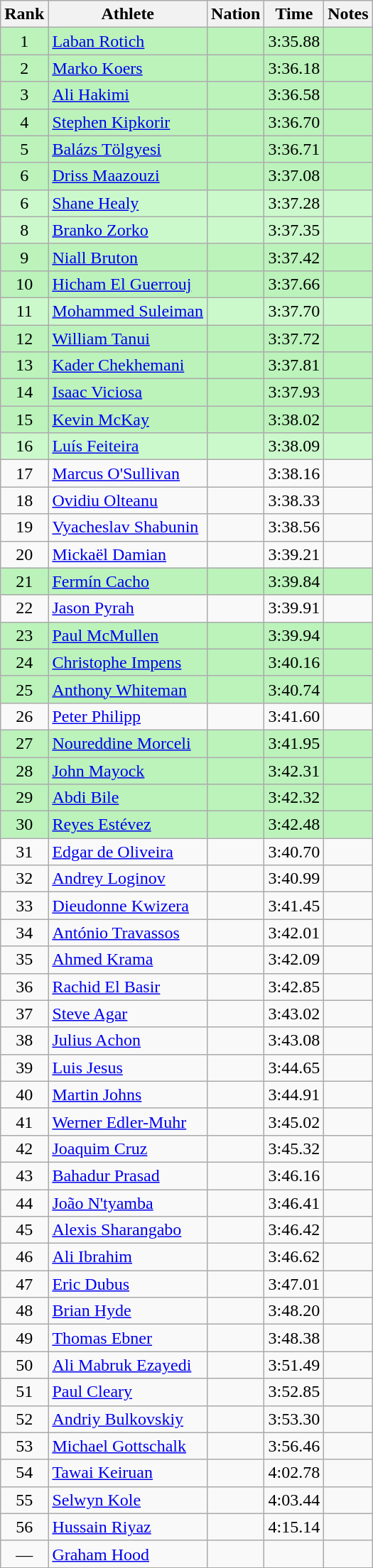<table class="wikitable sortable" style="text-align:center">
<tr>
<th>Rank</th>
<th>Athlete</th>
<th>Nation</th>
<th>Time</th>
<th>Notes</th>
</tr>
<tr bgcolor=bbf3bb>
<td>1</td>
<td align=left><a href='#'>Laban Rotich</a></td>
<td align=left></td>
<td>3:35.88</td>
<td></td>
</tr>
<tr bgcolor=bbf3bb>
<td>2</td>
<td align=left><a href='#'>Marko Koers</a></td>
<td align=left></td>
<td>3:36.18</td>
<td></td>
</tr>
<tr bgcolor=bbf3bb>
<td>3</td>
<td align=left><a href='#'>Ali Hakimi</a></td>
<td align=left></td>
<td>3:36.58</td>
<td></td>
</tr>
<tr bgcolor=bbf3bb>
<td>4</td>
<td align=left><a href='#'>Stephen Kipkorir</a></td>
<td align=left></td>
<td>3:36.70</td>
<td></td>
</tr>
<tr bgcolor=bbf3bb>
<td>5</td>
<td align=left><a href='#'>Balázs Tölgyesi</a></td>
<td align=left></td>
<td>3:36.71</td>
<td></td>
</tr>
<tr bgcolor=bbf3bb>
<td>6</td>
<td align=left><a href='#'>Driss Maazouzi</a></td>
<td align=left></td>
<td>3:37.08</td>
<td></td>
</tr>
<tr bgcolor=ccf9cc>
<td>6</td>
<td align=left><a href='#'>Shane Healy</a></td>
<td align=left></td>
<td>3:37.28</td>
<td></td>
</tr>
<tr bgcolor=ccf9cc>
<td>8</td>
<td align=left><a href='#'>Branko Zorko</a></td>
<td align=left></td>
<td>3:37.35</td>
<td></td>
</tr>
<tr bgcolor=bbf3bb>
<td>9</td>
<td align=left><a href='#'>Niall Bruton</a></td>
<td align=left></td>
<td>3:37.42</td>
<td></td>
</tr>
<tr bgcolor=bbf3bb>
<td>10</td>
<td align=left><a href='#'>Hicham El Guerrouj</a></td>
<td align=left></td>
<td>3:37.66</td>
<td></td>
</tr>
<tr bgcolor=ccf9cc>
<td>11</td>
<td align=left><a href='#'>Mohammed Suleiman</a></td>
<td align=left></td>
<td>3:37.70</td>
<td></td>
</tr>
<tr bgcolor=bbf3bb>
<td>12</td>
<td align=left><a href='#'>William Tanui</a></td>
<td align=left></td>
<td>3:37.72</td>
<td></td>
</tr>
<tr bgcolor=bbf3bb>
<td>13</td>
<td align=left><a href='#'>Kader Chekhemani</a></td>
<td align=left></td>
<td>3:37.81</td>
<td></td>
</tr>
<tr bgcolor=bbf3bb>
<td>14</td>
<td align=left><a href='#'>Isaac Viciosa</a></td>
<td align=left></td>
<td>3:37.93</td>
<td></td>
</tr>
<tr bgcolor=bbf3bb>
<td>15</td>
<td align=left><a href='#'>Kevin McKay</a></td>
<td align=left></td>
<td>3:38.02</td>
<td></td>
</tr>
<tr bgcolor=ccf9cc>
<td>16</td>
<td align=left><a href='#'>Luís Feiteira</a></td>
<td align=left></td>
<td>3:38.09</td>
<td></td>
</tr>
<tr>
<td>17</td>
<td align=left><a href='#'>Marcus O'Sullivan</a></td>
<td align=left></td>
<td>3:38.16</td>
<td></td>
</tr>
<tr>
<td>18</td>
<td align=left><a href='#'>Ovidiu Olteanu</a></td>
<td align=left></td>
<td>3:38.33</td>
<td></td>
</tr>
<tr>
<td>19</td>
<td align=left><a href='#'>Vyacheslav Shabunin</a></td>
<td align=left></td>
<td>3:38.56</td>
<td></td>
</tr>
<tr>
<td>20</td>
<td align=left><a href='#'>Mickaël Damian</a></td>
<td align=left></td>
<td>3:39.21</td>
<td></td>
</tr>
<tr bgcolor=bbf3bb>
<td>21</td>
<td align=left><a href='#'>Fermín Cacho</a></td>
<td align=left></td>
<td>3:39.84</td>
<td></td>
</tr>
<tr>
<td>22</td>
<td align=left><a href='#'>Jason Pyrah</a></td>
<td align=left></td>
<td>3:39.91</td>
<td></td>
</tr>
<tr bgcolor=bbf3bb>
<td>23</td>
<td align=left><a href='#'>Paul McMullen</a></td>
<td align=left></td>
<td>3:39.94</td>
<td></td>
</tr>
<tr bgcolor=bbf3bb>
<td>24</td>
<td align=left><a href='#'>Christophe Impens</a></td>
<td align=left></td>
<td>3:40.16</td>
<td></td>
</tr>
<tr bgcolor=bbf3bb>
<td>25</td>
<td align=left><a href='#'>Anthony Whiteman</a></td>
<td align=left></td>
<td>3:40.74</td>
<td></td>
</tr>
<tr>
<td>26</td>
<td align=left><a href='#'>Peter Philipp</a></td>
<td align=left></td>
<td>3:41.60</td>
<td></td>
</tr>
<tr bgcolor=bbf3bb>
<td>27</td>
<td align=left><a href='#'>Noureddine Morceli</a></td>
<td align=left></td>
<td>3:41.95</td>
<td></td>
</tr>
<tr bgcolor=bbf3bb>
<td>28</td>
<td align=left><a href='#'>John Mayock</a></td>
<td align=left></td>
<td>3:42.31</td>
<td></td>
</tr>
<tr bgcolor=bbf3bb>
<td>29</td>
<td align=left><a href='#'>Abdi Bile</a></td>
<td align=left></td>
<td>3:42.32</td>
<td></td>
</tr>
<tr bgcolor=bbf3bb>
<td>30</td>
<td align=left><a href='#'>Reyes Estévez</a></td>
<td align=left></td>
<td>3:42.48</td>
<td></td>
</tr>
<tr>
<td>31</td>
<td align=left><a href='#'>Edgar de Oliveira</a></td>
<td align=left></td>
<td>3:40.70</td>
<td></td>
</tr>
<tr>
<td>32</td>
<td align=left><a href='#'>Andrey Loginov</a></td>
<td align=left></td>
<td>3:40.99</td>
<td></td>
</tr>
<tr>
<td>33</td>
<td align=left><a href='#'>Dieudonne Kwizera</a></td>
<td align=left></td>
<td>3:41.45</td>
<td></td>
</tr>
<tr>
<td>34</td>
<td align=left><a href='#'>António Travassos</a></td>
<td align=left></td>
<td>3:42.01</td>
<td></td>
</tr>
<tr>
<td>35</td>
<td align=left><a href='#'>Ahmed Krama</a></td>
<td align=left></td>
<td>3:42.09</td>
<td></td>
</tr>
<tr>
<td>36</td>
<td align=left><a href='#'>Rachid El Basir</a></td>
<td align=left></td>
<td>3:42.85</td>
<td></td>
</tr>
<tr>
<td>37</td>
<td align=left><a href='#'>Steve Agar</a></td>
<td align=left></td>
<td>3:43.02</td>
<td></td>
</tr>
<tr>
<td>38</td>
<td align=left><a href='#'>Julius Achon</a></td>
<td align=left></td>
<td>3:43.08</td>
<td></td>
</tr>
<tr>
<td>39</td>
<td align=left><a href='#'>Luis Jesus</a></td>
<td align=left></td>
<td>3:44.65</td>
<td></td>
</tr>
<tr>
<td>40</td>
<td align=left><a href='#'>Martin Johns</a></td>
<td align=left></td>
<td>3:44.91</td>
<td></td>
</tr>
<tr>
<td>41</td>
<td align=left><a href='#'>Werner Edler-Muhr</a></td>
<td align=left></td>
<td>3:45.02</td>
<td></td>
</tr>
<tr>
<td>42</td>
<td align=left><a href='#'>Joaquim Cruz</a></td>
<td align=left></td>
<td>3:45.32</td>
<td></td>
</tr>
<tr>
<td>43</td>
<td align=left><a href='#'>Bahadur Prasad</a></td>
<td align=left></td>
<td>3:46.16</td>
<td></td>
</tr>
<tr>
<td>44</td>
<td align=left><a href='#'>João N'tyamba</a></td>
<td align=left></td>
<td>3:46.41</td>
<td></td>
</tr>
<tr>
<td>45</td>
<td align=left><a href='#'>Alexis Sharangabo</a></td>
<td align=left></td>
<td>3:46.42</td>
<td></td>
</tr>
<tr>
<td>46</td>
<td align=left><a href='#'>Ali Ibrahim</a></td>
<td align=left></td>
<td>3:46.62</td>
<td></td>
</tr>
<tr>
<td>47</td>
<td align=left><a href='#'>Eric Dubus</a></td>
<td align=left></td>
<td>3:47.01</td>
<td></td>
</tr>
<tr>
<td>48</td>
<td align=left><a href='#'>Brian Hyde</a></td>
<td align=left></td>
<td>3:48.20</td>
<td></td>
</tr>
<tr>
<td>49</td>
<td align=left><a href='#'>Thomas Ebner</a></td>
<td align=left></td>
<td>3:48.38</td>
<td></td>
</tr>
<tr>
<td>50</td>
<td align=left><a href='#'>Ali Mabruk Ezayedi</a></td>
<td align=left></td>
<td>3:51.49</td>
<td></td>
</tr>
<tr>
<td>51</td>
<td align=left><a href='#'>Paul Cleary</a></td>
<td align=left></td>
<td>3:52.85</td>
<td></td>
</tr>
<tr>
<td>52</td>
<td align=left><a href='#'>Andriy Bulkovskiy</a></td>
<td align=left></td>
<td>3:53.30</td>
<td></td>
</tr>
<tr>
<td>53</td>
<td align=left><a href='#'>Michael Gottschalk</a></td>
<td align=left></td>
<td>3:56.46</td>
<td></td>
</tr>
<tr>
<td>54</td>
<td align=left><a href='#'>Tawai Keiruan</a></td>
<td align=left></td>
<td>4:02.78</td>
<td></td>
</tr>
<tr>
<td>55</td>
<td align=left><a href='#'>Selwyn Kole</a></td>
<td align=left></td>
<td>4:03.44</td>
<td></td>
</tr>
<tr>
<td>56</td>
<td align=left><a href='#'>Hussain Riyaz</a></td>
<td align=left></td>
<td>4:15.14</td>
<td></td>
</tr>
<tr>
<td data-sort-value=57>—</td>
<td align=left><a href='#'>Graham Hood</a></td>
<td align=left></td>
<td></td>
<td></td>
</tr>
</table>
